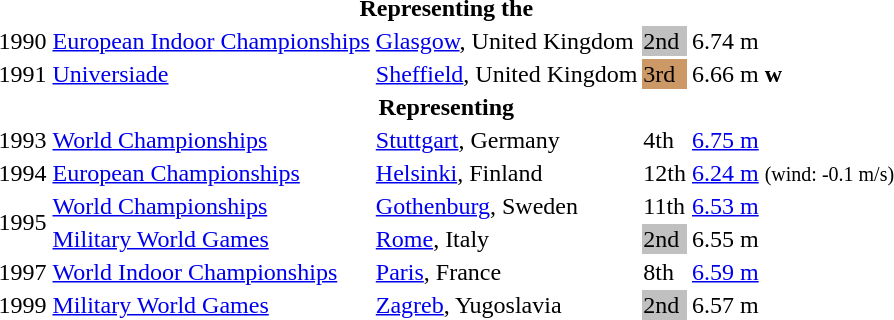<table>
<tr>
<th colspan="6">Representing the </th>
</tr>
<tr>
<td>1990</td>
<td><a href='#'>European Indoor Championships</a></td>
<td><a href='#'>Glasgow</a>, United Kingdom</td>
<td bgcolor=silver>2nd</td>
<td>6.74 m</td>
</tr>
<tr>
<td>1991</td>
<td><a href='#'>Universiade</a></td>
<td><a href='#'>Sheffield</a>, United Kingdom</td>
<td bgcolor="cc9966">3rd</td>
<td>6.66 m <strong>w</strong></td>
</tr>
<tr>
<th colspan="6">Representing </th>
</tr>
<tr>
<td>1993</td>
<td><a href='#'>World Championships</a></td>
<td><a href='#'>Stuttgart</a>, Germany</td>
<td>4th</td>
<td><a href='#'>6.75 m</a></td>
</tr>
<tr>
<td>1994</td>
<td><a href='#'>European Championships</a></td>
<td><a href='#'>Helsinki</a>, Finland</td>
<td>12th</td>
<td><a href='#'>6.24 m</a> <small>(wind: -0.1 m/s)</small></td>
</tr>
<tr>
<td rowspan=2>1995</td>
<td><a href='#'>World Championships</a></td>
<td><a href='#'>Gothenburg</a>, Sweden</td>
<td>11th</td>
<td><a href='#'>6.53 m</a></td>
</tr>
<tr>
<td><a href='#'>Military World Games</a></td>
<td><a href='#'>Rome</a>, Italy</td>
<td bgcolor=silver>2nd</td>
<td>6.55 m</td>
</tr>
<tr>
<td>1997</td>
<td><a href='#'>World Indoor Championships</a></td>
<td><a href='#'>Paris</a>, France</td>
<td>8th</td>
<td><a href='#'>6.59 m</a></td>
</tr>
<tr>
<td>1999</td>
<td><a href='#'>Military World Games</a></td>
<td><a href='#'>Zagreb</a>, Yugoslavia</td>
<td bgcolor=silver>2nd</td>
<td>6.57 m</td>
</tr>
</table>
